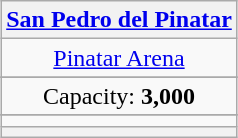<table class="wikitable" style="margin:1em auto; text-align:center;">
<tr>
<th><a href='#'>San Pedro del Pinatar</a></th>
</tr>
<tr>
<td><a href='#'>Pinatar Arena</a></td>
</tr>
<tr>
</tr>
<tr>
<td>Capacity: <strong>3,000</strong></td>
</tr>
<tr>
</tr>
<tr>
<td></td>
</tr>
<tr>
<th><div></div></th>
</tr>
</table>
